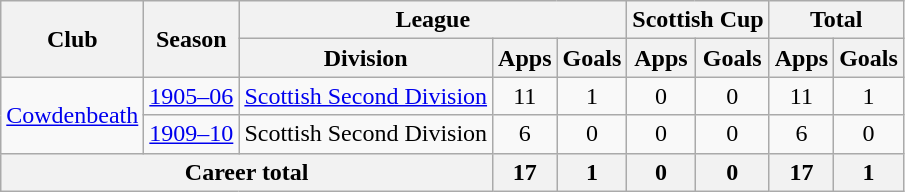<table class="wikitable" style="text-align: center;">
<tr>
<th rowspan="2">Club</th>
<th rowspan="2">Season</th>
<th colspan="3">League</th>
<th colspan="2">Scottish Cup</th>
<th colspan="2">Total</th>
</tr>
<tr>
<th>Division</th>
<th>Apps</th>
<th>Goals</th>
<th>Apps</th>
<th>Goals</th>
<th>Apps</th>
<th>Goals</th>
</tr>
<tr>
<td rowspan="2"><a href='#'>Cowdenbeath</a></td>
<td><a href='#'>1905–06</a></td>
<td><a href='#'>Scottish Second Division</a></td>
<td>11</td>
<td>1</td>
<td>0</td>
<td>0</td>
<td>11</td>
<td>1</td>
</tr>
<tr>
<td><a href='#'>1909–10</a></td>
<td>Scottish Second Division</td>
<td>6</td>
<td>0</td>
<td>0</td>
<td>0</td>
<td>6</td>
<td>0</td>
</tr>
<tr>
<th colspan="3">Career total</th>
<th>17</th>
<th>1</th>
<th>0</th>
<th>0</th>
<th>17</th>
<th>1</th>
</tr>
</table>
